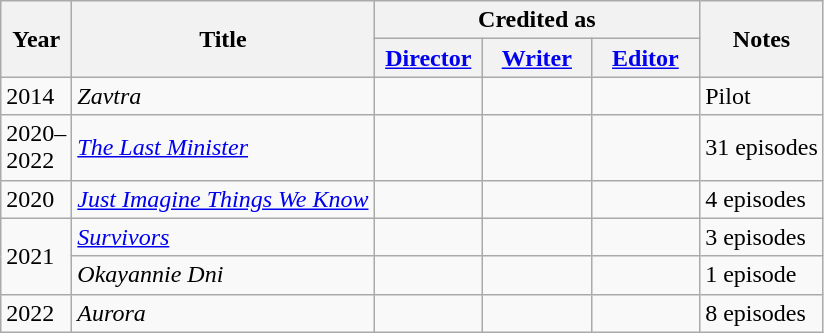<table class="wikitable">
<tr>
<th rowspan="2" style="width:33px;">Year</th>
<th rowspan="2">Title</th>
<th colspan="3">Credited as</th>
<th rowspan="2">Notes</th>
</tr>
<tr>
<th width="65"><a href='#'>Director</a></th>
<th width="65"><a href='#'>Writer</a></th>
<th width="65"><a href='#'>Editor</a></th>
</tr>
<tr>
<td>2014</td>
<td><em>Zavtra</em></td>
<td></td>
<td></td>
<td></td>
<td>Pilot</td>
</tr>
<tr>
<td>2020–2022</td>
<td><em><a href='#'>The Last Minister</a></em></td>
<td></td>
<td></td>
<td></td>
<td>31 episodes</td>
</tr>
<tr>
<td>2020</td>
<td><em><a href='#'>Just Imagine Things We Know</a></em></td>
<td></td>
<td></td>
<td></td>
<td>4 episodes</td>
</tr>
<tr>
<td rowspan="2">2021</td>
<td><em><a href='#'>Survivors</a></em></td>
<td></td>
<td></td>
<td></td>
<td>3 episodes</td>
</tr>
<tr>
<td><em>Okayannie Dni</em></td>
<td></td>
<td></td>
<td></td>
<td>1 episode</td>
</tr>
<tr>
<td>2022</td>
<td><em>Aurora</em></td>
<td></td>
<td></td>
<td></td>
<td>8 episodes</td>
</tr>
</table>
